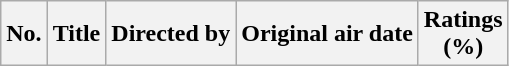<table class="wikitable">
<tr>
<th>No.</th>
<th>Title</th>
<th>Directed by</th>
<th>Original air date</th>
<th>Ratings<br>(%)<br>









</th>
</tr>
</table>
